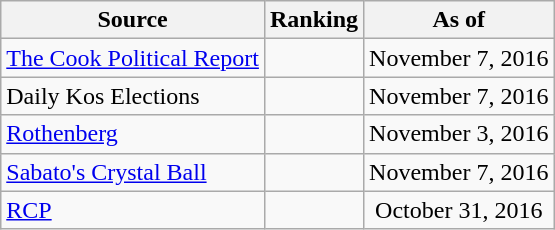<table class="wikitable" style="text-align:center">
<tr>
<th>Source</th>
<th>Ranking</th>
<th>As of</th>
</tr>
<tr>
<td align=left><a href='#'>The Cook Political Report</a></td>
<td></td>
<td>November 7, 2016</td>
</tr>
<tr>
<td align=left>Daily Kos Elections</td>
<td></td>
<td>November 7, 2016</td>
</tr>
<tr>
<td align=left><a href='#'>Rothenberg</a></td>
<td></td>
<td>November 3, 2016</td>
</tr>
<tr>
<td align=left><a href='#'>Sabato's Crystal Ball</a></td>
<td></td>
<td>November 7, 2016</td>
</tr>
<tr>
<td align="left"><a href='#'>RCP</a></td>
<td></td>
<td>October 31, 2016</td>
</tr>
</table>
